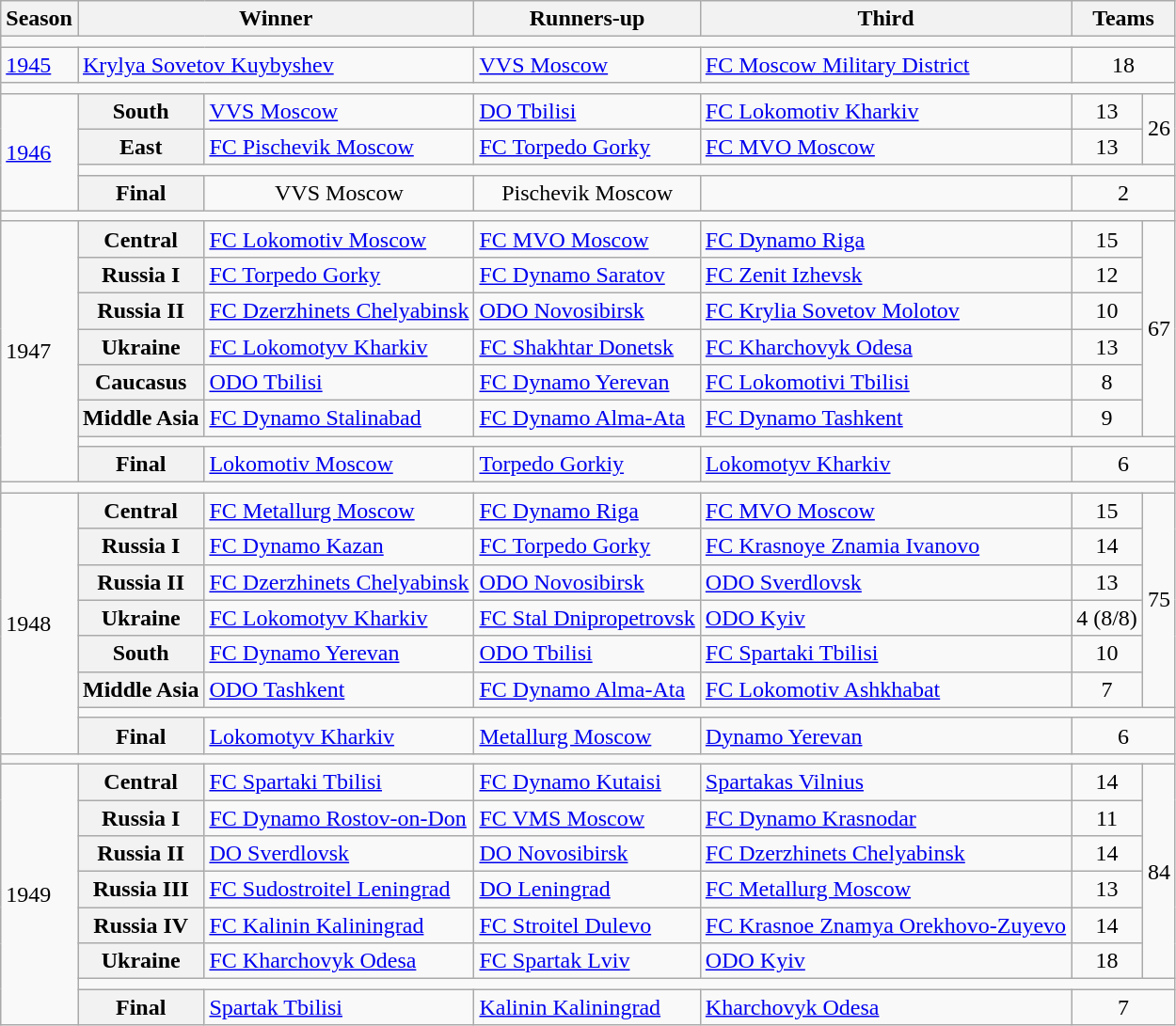<table class="wikitable">
<tr>
<th>Season</th>
<th colspan=2>Winner</th>
<th>Runners-up</th>
<th>Third</th>
<th colspan=2>Teams</th>
</tr>
<tr>
<td colspan=5 style="border:1px black;"></td>
</tr>
<tr>
<td><a href='#'>1945</a></td>
<td colspan=2><a href='#'>Krylya Sovetov Kuybyshev</a></td>
<td><a href='#'>VVS Moscow</a></td>
<td><a href='#'>FC Moscow Military District</a></td>
<td align=center colspan=2>18</td>
</tr>
<tr>
<td colspan=5 style="border:1px black;"></td>
</tr>
<tr>
<td rowspan=4><a href='#'>1946</a></td>
<th>South</th>
<td><a href='#'>VVS Moscow</a></td>
<td><a href='#'>DO Tbilisi</a></td>
<td><a href='#'>FC Lokomotiv Kharkiv</a></td>
<td align=center>13</td>
<td align=center rowspan=2>26</td>
</tr>
<tr>
<th>East</th>
<td><a href='#'>FC Pischevik Moscow</a></td>
<td><a href='#'>FC Torpedo Gorky</a></td>
<td><a href='#'>FC MVO Moscow</a></td>
<td align=center>13</td>
</tr>
<tr>
<td colspan=4 style="border:1px black;"></td>
</tr>
<tr>
<th>Final</th>
<td align=center>VVS Moscow</td>
<td align=center>Pischevik Moscow</td>
<td align=center></td>
<td align=center colspan=2>2</td>
</tr>
<tr>
<td colspan=5 style="border:1px black;"></td>
</tr>
<tr>
<td rowspan=8>1947</td>
<th>Central</th>
<td><a href='#'>FC Lokomotiv Moscow</a></td>
<td><a href='#'>FC MVO Moscow</a></td>
<td><a href='#'>FC Dynamo Riga</a></td>
<td align=center>15</td>
<td align=center rowspan=6>67</td>
</tr>
<tr>
<th>Russia I</th>
<td><a href='#'>FC Torpedo Gorky</a></td>
<td><a href='#'>FC Dynamo Saratov</a></td>
<td><a href='#'>FC Zenit Izhevsk</a></td>
<td align=center>12</td>
</tr>
<tr>
<th>Russia II</th>
<td><a href='#'>FC Dzerzhinets Chelyabinsk</a></td>
<td><a href='#'>ODO Novosibirsk</a></td>
<td><a href='#'>FC Krylia Sovetov Molotov</a></td>
<td align=center>10</td>
</tr>
<tr>
<th>Ukraine</th>
<td><a href='#'>FC Lokomotyv Kharkiv</a></td>
<td><a href='#'>FC Shakhtar Donetsk</a></td>
<td><a href='#'>FC Kharchovyk Odesa</a></td>
<td align=center>13</td>
</tr>
<tr>
<th>Caucasus</th>
<td><a href='#'>ODO Tbilisi</a></td>
<td><a href='#'>FC Dynamo Yerevan</a></td>
<td><a href='#'>FC Lokomotivi Tbilisi</a></td>
<td align=center>8</td>
</tr>
<tr>
<th>Middle Asia</th>
<td><a href='#'>FC Dynamo Stalinabad</a></td>
<td><a href='#'>FC Dynamo Alma-Ata</a></td>
<td><a href='#'>FC Dynamo Tashkent</a></td>
<td align=center>9</td>
</tr>
<tr>
<td colspan=4 style="border:1px black;"></td>
</tr>
<tr>
<th>Final</th>
<td><a href='#'>Lokomotiv Moscow</a></td>
<td><a href='#'>Torpedo Gorkiy</a></td>
<td><a href='#'>Lokomotyv Kharkiv</a></td>
<td align=center colspan=2>6</td>
</tr>
<tr>
<td colspan=5 style="border:1px black;"></td>
</tr>
<tr>
<td rowspan=8>1948</td>
<th>Central</th>
<td><a href='#'>FC Metallurg Moscow</a></td>
<td><a href='#'>FC Dynamo Riga</a></td>
<td><a href='#'>FC MVO Moscow</a></td>
<td align=center>15</td>
<td align=center rowspan=6>75</td>
</tr>
<tr>
<th>Russia I</th>
<td><a href='#'>FC Dynamo Kazan</a></td>
<td><a href='#'>FC Torpedo Gorky</a></td>
<td><a href='#'>FC Krasnoye Znamia Ivanovo</a></td>
<td align=center>14</td>
</tr>
<tr>
<th>Russia II</th>
<td><a href='#'>FC Dzerzhinets Chelyabinsk</a></td>
<td><a href='#'>ODO Novosibirsk</a></td>
<td><a href='#'>ODO Sverdlovsk</a></td>
<td align=center>13</td>
</tr>
<tr>
<th>Ukraine</th>
<td><a href='#'>FC Lokomotyv Kharkiv</a></td>
<td><a href='#'>FC Stal Dnipropetrovsk</a></td>
<td><a href='#'>ODO Kyiv</a></td>
<td align=center>4 (8/8)</td>
</tr>
<tr>
<th>South</th>
<td><a href='#'>FC Dynamo Yerevan</a></td>
<td><a href='#'>ODO Tbilisi</a></td>
<td><a href='#'>FC Spartaki Tbilisi</a></td>
<td align=center>10</td>
</tr>
<tr>
<th>Middle Asia</th>
<td><a href='#'>ODO Tashkent</a></td>
<td><a href='#'>FC Dynamo Alma-Ata</a></td>
<td><a href='#'>FC Lokomotiv Ashkhabat</a></td>
<td align=center>7</td>
</tr>
<tr>
<td colspan=4 style="border:1px black;"></td>
</tr>
<tr>
<th>Final</th>
<td><a href='#'>Lokomotyv Kharkiv</a></td>
<td><a href='#'>Metallurg Moscow</a></td>
<td><a href='#'>Dynamo Yerevan</a></td>
<td align=center colspan=2>6</td>
</tr>
<tr>
<td colspan=5 style="border:1px black;"></td>
</tr>
<tr>
<td rowspan=8>1949</td>
<th>Central</th>
<td><a href='#'>FC Spartaki Tbilisi</a></td>
<td><a href='#'>FC Dynamo Kutaisi</a></td>
<td><a href='#'>Spartakas Vilnius</a></td>
<td align=center>14</td>
<td align=center rowspan=6>84</td>
</tr>
<tr>
<th>Russia I</th>
<td><a href='#'>FC Dynamo Rostov-on-Don</a></td>
<td><a href='#'>FC VMS Moscow</a></td>
<td><a href='#'>FC Dynamo Krasnodar</a></td>
<td align=center>11</td>
</tr>
<tr>
<th>Russia II</th>
<td><a href='#'>DO Sverdlovsk</a></td>
<td><a href='#'>DO Novosibirsk</a></td>
<td><a href='#'>FC Dzerzhinets Chelyabinsk</a></td>
<td align=center>14</td>
</tr>
<tr>
<th>Russia III</th>
<td><a href='#'>FC Sudostroitel Leningrad</a></td>
<td><a href='#'>DO Leningrad</a></td>
<td><a href='#'>FC Metallurg Moscow</a></td>
<td align=center>13</td>
</tr>
<tr>
<th>Russia IV</th>
<td><a href='#'>FC Kalinin Kaliningrad</a></td>
<td><a href='#'>FC Stroitel Dulevo</a></td>
<td><a href='#'>FC Krasnoe Znamya Orekhovo-Zuyevo</a></td>
<td align=center>14</td>
</tr>
<tr>
<th>Ukraine</th>
<td><a href='#'>FC Kharchovyk Odesa</a></td>
<td><a href='#'>FC Spartak Lviv</a></td>
<td><a href='#'>ODO Kyiv</a></td>
<td align=center>18</td>
</tr>
<tr>
<td colspan=4 style="border:1px black;"></td>
</tr>
<tr>
<th>Final</th>
<td><a href='#'>Spartak Tbilisi</a></td>
<td><a href='#'>Kalinin Kaliningrad</a></td>
<td><a href='#'>Kharchovyk Odesa</a></td>
<td align=center colspan=2>7</td>
</tr>
</table>
